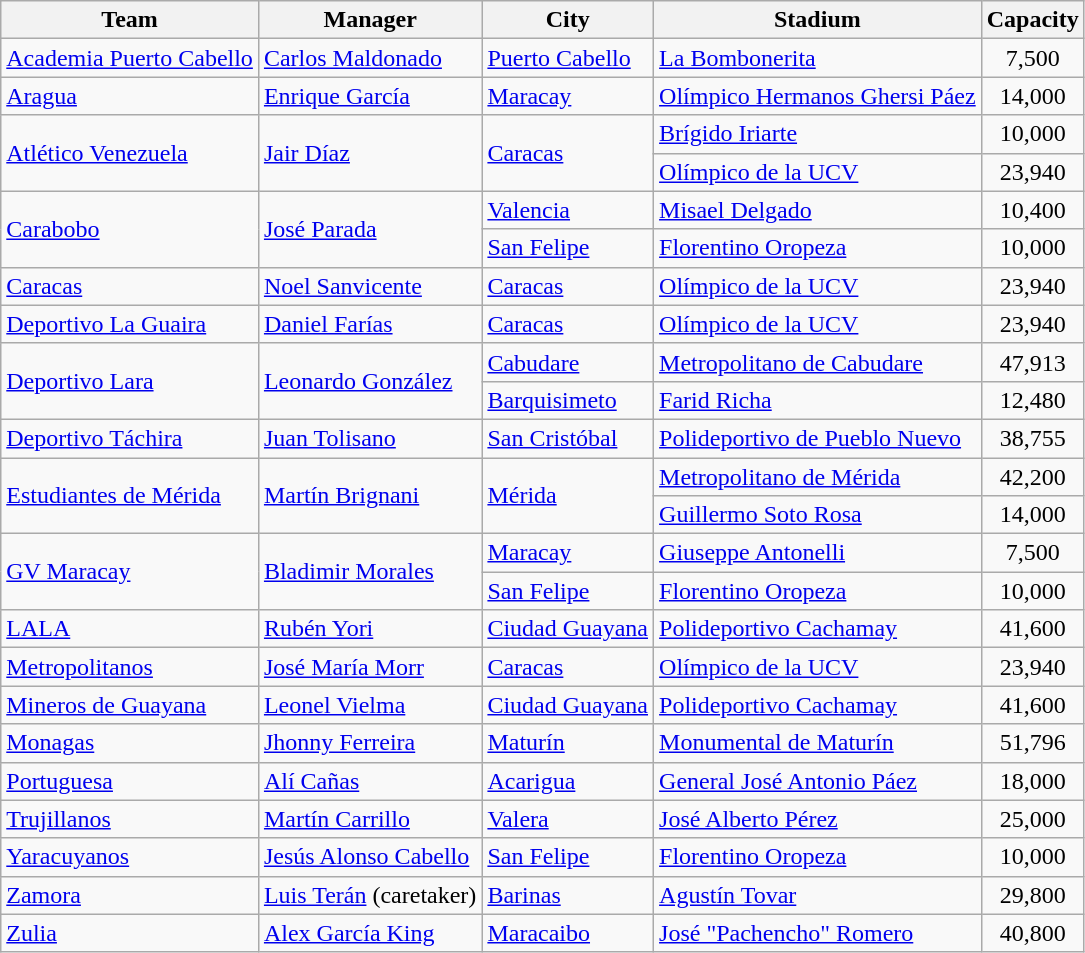<table class="wikitable sortable">
<tr>
<th>Team</th>
<th>Manager</th>
<th>City</th>
<th>Stadium</th>
<th>Capacity</th>
</tr>
<tr>
<td><a href='#'>Academia Puerto Cabello</a></td>
<td> <a href='#'>Carlos Maldonado</a></td>
<td><a href='#'>Puerto Cabello</a></td>
<td><a href='#'>La Bombonerita</a></td>
<td align=center>7,500</td>
</tr>
<tr>
<td><a href='#'>Aragua</a></td>
<td> <a href='#'>Enrique García</a></td>
<td><a href='#'>Maracay</a></td>
<td><a href='#'>Olímpico Hermanos Ghersi Páez</a></td>
<td align=center>14,000</td>
</tr>
<tr>
<td rowspan=2><a href='#'>Atlético Venezuela</a></td>
<td rowspan=2> <a href='#'>Jair Díaz</a></td>
<td rowspan=2><a href='#'>Caracas</a></td>
<td><a href='#'>Brígido Iriarte</a></td>
<td align=center>10,000</td>
</tr>
<tr>
<td><a href='#'>Olímpico de la UCV</a></td>
<td align=center>23,940</td>
</tr>
<tr>
<td rowspan=2><a href='#'>Carabobo</a></td>
<td rowspan=2> <a href='#'>José Parada</a></td>
<td><a href='#'>Valencia</a></td>
<td><a href='#'>Misael Delgado</a></td>
<td align=center>10,400</td>
</tr>
<tr>
<td><a href='#'>San Felipe</a></td>
<td><a href='#'>Florentino Oropeza</a></td>
<td align=center>10,000</td>
</tr>
<tr>
<td><a href='#'>Caracas</a></td>
<td> <a href='#'>Noel Sanvicente</a></td>
<td><a href='#'>Caracas</a></td>
<td><a href='#'>Olímpico de la UCV</a></td>
<td align=center>23,940</td>
</tr>
<tr>
<td><a href='#'>Deportivo La Guaira</a></td>
<td> <a href='#'>Daniel Farías</a></td>
<td><a href='#'>Caracas</a></td>
<td><a href='#'>Olímpico de la UCV</a></td>
<td align=center>23,940</td>
</tr>
<tr>
<td rowspan=2><a href='#'>Deportivo Lara</a></td>
<td rowspan=2> <a href='#'>Leonardo González</a></td>
<td><a href='#'>Cabudare</a></td>
<td><a href='#'>Metropolitano de Cabudare</a></td>
<td align=center>47,913</td>
</tr>
<tr>
<td><a href='#'>Barquisimeto</a></td>
<td><a href='#'>Farid Richa</a></td>
<td align=center>12,480</td>
</tr>
<tr>
<td><a href='#'>Deportivo Táchira</a></td>
<td> <a href='#'>Juan Tolisano</a></td>
<td><a href='#'>San Cristóbal</a></td>
<td><a href='#'>Polideportivo de Pueblo Nuevo</a></td>
<td align=center>38,755</td>
</tr>
<tr>
<td rowspan=2><a href='#'>Estudiantes de Mérida</a></td>
<td rowspan=2> <a href='#'>Martín Brignani</a></td>
<td rowspan=2><a href='#'>Mérida</a></td>
<td><a href='#'>Metropolitano de Mérida</a></td>
<td align=center>42,200</td>
</tr>
<tr>
<td><a href='#'>Guillermo Soto Rosa</a></td>
<td align=center>14,000</td>
</tr>
<tr>
<td rowspan=2><a href='#'>GV Maracay</a></td>
<td rowspan=2> <a href='#'>Bladimir Morales</a></td>
<td><a href='#'>Maracay</a></td>
<td><a href='#'>Giuseppe Antonelli</a></td>
<td align=center>7,500</td>
</tr>
<tr>
<td><a href='#'>San Felipe</a></td>
<td><a href='#'>Florentino Oropeza</a></td>
<td align=center>10,000</td>
</tr>
<tr>
<td><a href='#'>LALA</a></td>
<td> <a href='#'>Rubén Yori</a></td>
<td><a href='#'>Ciudad Guayana</a></td>
<td><a href='#'>Polideportivo Cachamay</a></td>
<td align=center>41,600</td>
</tr>
<tr>
<td><a href='#'>Metropolitanos</a></td>
<td> <a href='#'>José María Morr</a></td>
<td><a href='#'>Caracas</a></td>
<td><a href='#'>Olímpico de la UCV</a></td>
<td align=center>23,940</td>
</tr>
<tr>
<td><a href='#'>Mineros de Guayana</a></td>
<td> <a href='#'>Leonel Vielma</a></td>
<td><a href='#'>Ciudad Guayana</a></td>
<td><a href='#'>Polideportivo Cachamay</a></td>
<td align=center>41,600</td>
</tr>
<tr>
<td><a href='#'>Monagas</a></td>
<td> <a href='#'>Jhonny Ferreira</a></td>
<td><a href='#'>Maturín</a></td>
<td><a href='#'>Monumental de Maturín</a></td>
<td align=center>51,796</td>
</tr>
<tr>
<td><a href='#'>Portuguesa</a></td>
<td> <a href='#'>Alí Cañas</a></td>
<td><a href='#'>Acarigua</a></td>
<td><a href='#'>General José Antonio Páez</a></td>
<td align=center>18,000</td>
</tr>
<tr>
<td><a href='#'>Trujillanos</a></td>
<td> <a href='#'>Martín Carrillo</a></td>
<td><a href='#'>Valera</a></td>
<td><a href='#'>José Alberto Pérez</a></td>
<td align=center>25,000</td>
</tr>
<tr>
<td><a href='#'>Yaracuyanos</a></td>
<td> <a href='#'>Jesús Alonso Cabello</a></td>
<td><a href='#'>San Felipe</a></td>
<td><a href='#'>Florentino Oropeza</a></td>
<td align=center>10,000</td>
</tr>
<tr>
<td><a href='#'>Zamora</a></td>
<td> <a href='#'>Luis Terán</a> (caretaker)</td>
<td><a href='#'>Barinas</a></td>
<td><a href='#'>Agustín Tovar</a></td>
<td align=center>29,800</td>
</tr>
<tr>
<td><a href='#'>Zulia</a></td>
<td> <a href='#'>Alex García King</a></td>
<td><a href='#'>Maracaibo</a></td>
<td><a href='#'>José "Pachencho" Romero</a></td>
<td align=center>40,800</td>
</tr>
</table>
